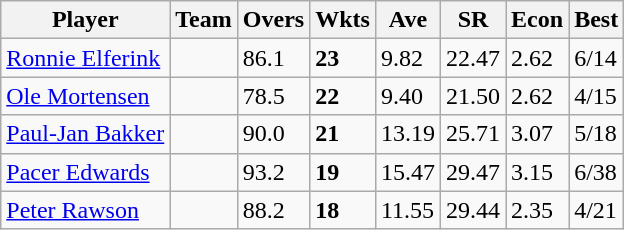<table class="wikitable">
<tr>
<th>Player</th>
<th>Team</th>
<th>Overs</th>
<th>Wkts</th>
<th>Ave</th>
<th>SR</th>
<th>Econ</th>
<th>Best</th>
</tr>
<tr>
<td><a href='#'>Ronnie Elferink</a></td>
<td></td>
<td>86.1</td>
<td><strong>23</strong></td>
<td>9.82</td>
<td>22.47</td>
<td>2.62</td>
<td>6/14</td>
</tr>
<tr>
<td><a href='#'>Ole Mortensen</a></td>
<td></td>
<td>78.5</td>
<td><strong>22</strong></td>
<td>9.40</td>
<td>21.50</td>
<td>2.62</td>
<td>4/15</td>
</tr>
<tr>
<td><a href='#'>Paul-Jan Bakker</a></td>
<td></td>
<td>90.0</td>
<td><strong>21</strong></td>
<td>13.19</td>
<td>25.71</td>
<td>3.07</td>
<td>5/18</td>
</tr>
<tr>
<td><a href='#'>Pacer Edwards</a></td>
<td></td>
<td>93.2</td>
<td><strong>19</strong></td>
<td>15.47</td>
<td>29.47</td>
<td>3.15</td>
<td>6/38</td>
</tr>
<tr>
<td><a href='#'>Peter Rawson</a></td>
<td></td>
<td>88.2</td>
<td><strong>18</strong></td>
<td>11.55</td>
<td>29.44</td>
<td>2.35</td>
<td>4/21</td>
</tr>
</table>
